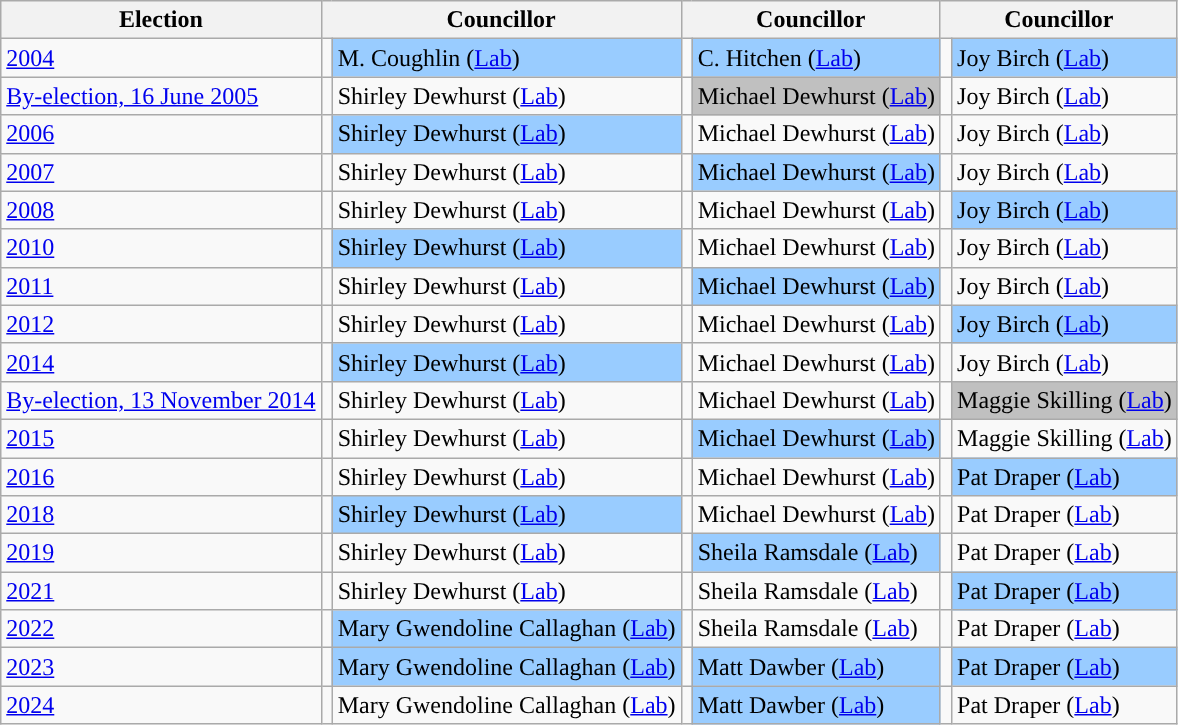<table class="wikitable">
<tr>
<th>Election</th>
<th colspan="2">Councillor</th>
<th colspan="2">Councillor</th>
<th colspan="2">Councillor</th>
</tr>
<tr>
<td><a href='#'>2004</a></td>
<td style="background-color: "></td>
<td bgcolor="#99CCFF">M. Coughlin (<a href='#'>Lab</a>)</td>
<td style="background-color: "></td>
<td bgcolor="#99CCFF">C. Hitchen (<a href='#'>Lab</a>)</td>
<td style="background-color: "></td>
<td bgcolor="#99CCFF">Joy Birch (<a href='#'>Lab</a>)</td>
</tr>
<tr>
<td><a href='#'>By-election, 16 June 2005</a></td>
<td style="background-color: "></td>
<td>Shirley Dewhurst (<a href='#'>Lab</a>)</td>
<td style="background-color: "></td>
<td bgcolor="#C0C0C0">Michael Dewhurst (<a href='#'>Lab</a>)</td>
<td style="background-color: "></td>
<td>Joy Birch (<a href='#'>Lab</a>)</td>
</tr>
<tr>
<td><a href='#'>2006</a></td>
<td style="background-color: "></td>
<td bgcolor="#99CCFF">Shirley Dewhurst (<a href='#'>Lab</a>)</td>
<td style="background-color: "></td>
<td>Michael Dewhurst (<a href='#'>Lab</a>)</td>
<td style="background-color: "></td>
<td>Joy Birch (<a href='#'>Lab</a>)</td>
</tr>
<tr>
<td><a href='#'>2007</a></td>
<td style="background-color: "></td>
<td>Shirley Dewhurst (<a href='#'>Lab</a>)</td>
<td style="background-color: "></td>
<td bgcolor="#99CCFF">Michael Dewhurst (<a href='#'>Lab</a>)</td>
<td style="background-color: "></td>
<td>Joy Birch (<a href='#'>Lab</a>)</td>
</tr>
<tr>
<td><a href='#'>2008</a></td>
<td style="background-color: "></td>
<td>Shirley Dewhurst (<a href='#'>Lab</a>)</td>
<td style="background-color: "></td>
<td>Michael Dewhurst (<a href='#'>Lab</a>)</td>
<td style="background-color: "></td>
<td bgcolor="#99CCFF">Joy Birch (<a href='#'>Lab</a>)</td>
</tr>
<tr>
<td><a href='#'>2010</a></td>
<td style="background-color: "></td>
<td bgcolor="#99CCFF">Shirley Dewhurst (<a href='#'>Lab</a>)</td>
<td style="background-color: "></td>
<td>Michael Dewhurst (<a href='#'>Lab</a>)</td>
<td style="background-color: "></td>
<td>Joy Birch (<a href='#'>Lab</a>)</td>
</tr>
<tr>
<td><a href='#'>2011</a></td>
<td style="background-color: "></td>
<td>Shirley Dewhurst (<a href='#'>Lab</a>)</td>
<td style="background-color: "></td>
<td bgcolor="#99CCFF">Michael Dewhurst (<a href='#'>Lab</a>)</td>
<td style="background-color: "></td>
<td>Joy Birch (<a href='#'>Lab</a>)</td>
</tr>
<tr>
<td><a href='#'>2012</a></td>
<td style="background-color: "></td>
<td>Shirley Dewhurst (<a href='#'>Lab</a>)</td>
<td style="background-color: "></td>
<td>Michael Dewhurst (<a href='#'>Lab</a>)</td>
<td style="background-color: "></td>
<td bgcolor="#99CCFF">Joy Birch (<a href='#'>Lab</a>)</td>
</tr>
<tr>
<td><a href='#'>2014</a></td>
<td style="background-color: "></td>
<td bgcolor="#99CCFF">Shirley Dewhurst (<a href='#'>Lab</a>)</td>
<td style="background-color: "></td>
<td>Michael Dewhurst (<a href='#'>Lab</a>)</td>
<td style="background-color: "></td>
<td>Joy Birch (<a href='#'>Lab</a>)</td>
</tr>
<tr>
<td><a href='#'>By-election, 13 November 2014</a></td>
<td style="background-color: "></td>
<td>Shirley Dewhurst (<a href='#'>Lab</a>)</td>
<td style="background-color: "></td>
<td>Michael Dewhurst (<a href='#'>Lab</a>)</td>
<td style="background-color: "></td>
<td bgcolor="#C0C0C0">Maggie Skilling (<a href='#'>Lab</a>)</td>
</tr>
<tr>
<td><a href='#'>2015</a></td>
<td style="background-color: "></td>
<td>Shirley Dewhurst (<a href='#'>Lab</a>)</td>
<td style="background-color: "></td>
<td bgcolor="#99CCFF">Michael Dewhurst (<a href='#'>Lab</a>)</td>
<td style="background-color: "></td>
<td>Maggie Skilling (<a href='#'>Lab</a>)</td>
</tr>
<tr>
<td><a href='#'>2016</a></td>
<td style="background-color: "></td>
<td>Shirley Dewhurst (<a href='#'>Lab</a>)</td>
<td style="background-color: "></td>
<td>Michael Dewhurst (<a href='#'>Lab</a>)</td>
<td style="background-color: "></td>
<td bgcolor="#99CCFF">Pat Draper (<a href='#'>Lab</a>)</td>
</tr>
<tr>
<td><a href='#'>2018</a></td>
<td style="background-color: "></td>
<td bgcolor="#99CCFF">Shirley Dewhurst (<a href='#'>Lab</a>)</td>
<td style="background-color: "></td>
<td>Michael Dewhurst (<a href='#'>Lab</a>)</td>
<td style="background-color: "></td>
<td>Pat Draper (<a href='#'>Lab</a>)</td>
</tr>
<tr>
<td><a href='#'>2019</a></td>
<td style="background-color: "></td>
<td>Shirley Dewhurst (<a href='#'>Lab</a>)</td>
<td style="background-color: "></td>
<td bgcolor="#99CCFF">Sheila Ramsdale (<a href='#'>Lab</a>)</td>
<td style="background-color: "></td>
<td>Pat Draper (<a href='#'>Lab</a>)</td>
</tr>
<tr>
<td><a href='#'>2021</a></td>
<td style="background-color: "></td>
<td>Shirley Dewhurst (<a href='#'>Lab</a>)</td>
<td style="background-color: "></td>
<td>Sheila Ramsdale (<a href='#'>Lab</a>)</td>
<td style="background-color: "></td>
<td bgcolor="#99CCFF">Pat Draper (<a href='#'>Lab</a>)</td>
</tr>
<tr>
<td><a href='#'>2022</a></td>
<td style="background-color: "></td>
<td bgcolor="#99CCFF">Mary Gwendoline Callaghan (<a href='#'>Lab</a>)</td>
<td style="background-color: "></td>
<td>Sheila Ramsdale (<a href='#'>Lab</a>)</td>
<td style="background-color: "></td>
<td>Pat Draper (<a href='#'>Lab</a>)</td>
</tr>
<tr>
<td><a href='#'>2023</a></td>
<td style="background-color: "></td>
<td bgcolor="#99CCFF">Mary Gwendoline Callaghan (<a href='#'>Lab</a>)</td>
<td style="background-color: "></td>
<td bgcolor="#99CCFF">Matt Dawber (<a href='#'>Lab</a>)</td>
<td style="background-color: "></td>
<td bgcolor="#99CCFF">Pat Draper (<a href='#'>Lab</a>)</td>
</tr>
<tr>
<td><a href='#'>2024</a></td>
<td style="background-color: "></td>
<td>Mary Gwendoline Callaghan (<a href='#'>Lab</a>)</td>
<td style="background-color: "></td>
<td bgcolor="#99CCFF">Matt Dawber (<a href='#'>Lab</a>)</td>
<td style="background-color: "></td>
<td>Pat Draper (<a href='#'>Lab</a>)</td>
</tr>
</table>
